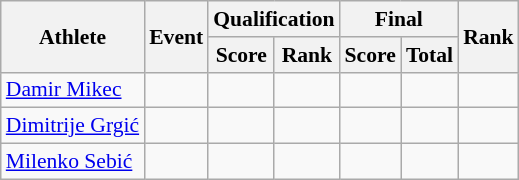<table class="wikitable" style="font-size:90%">
<tr>
<th rowspan="2">Athlete</th>
<th rowspan="2">Event</th>
<th colspan="2">Qualification</th>
<th colspan="2">Final</th>
<th rowspan="2">Rank</th>
</tr>
<tr>
<th>Score</th>
<th>Rank</th>
<th>Score</th>
<th>Total</th>
</tr>
<tr>
<td><a href='#'>Damir Mikec</a></td>
<td></td>
<td></td>
<td></td>
<td></td>
<td></td>
<td></td>
</tr>
<tr>
<td><a href='#'>Dimitrije Grgić</a></td>
<td></td>
<td></td>
<td></td>
<td></td>
<td></td>
<td></td>
</tr>
<tr>
<td><a href='#'>Milenko Sebić</a></td>
<td></td>
<td></td>
<td></td>
<td></td>
<td></td>
<td></td>
</tr>
</table>
